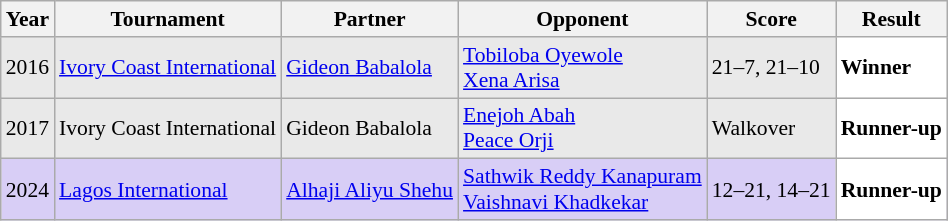<table class="sortable wikitable" style="font-size: 90%;">
<tr>
<th>Year</th>
<th>Tournament</th>
<th>Partner</th>
<th>Opponent</th>
<th>Score</th>
<th>Result</th>
</tr>
<tr style="background:#E9E9E9">
<td align="center">2016</td>
<td align="left"><a href='#'>Ivory Coast International</a></td>
<td align="left"> <a href='#'>Gideon Babalola</a></td>
<td align="left"> <a href='#'>Tobiloba Oyewole</a><br> <a href='#'>Xena Arisa</a></td>
<td align="left">21–7, 21–10</td>
<td style="text-align:left; background:white"> <strong>Winner</strong></td>
</tr>
<tr style="background:#E9E9E9">
<td align="center">2017</td>
<td align="left">Ivory Coast International</td>
<td align="left"> Gideon Babalola</td>
<td align="left"> <a href='#'>Enejoh Abah</a> <br>  <a href='#'>Peace Orji</a></td>
<td align="left">Walkover</td>
<td style="text-align:left; background:white"> <strong>Runner-up</strong></td>
</tr>
<tr style="background:#D8CEF6">
<td align="center">2024</td>
<td align="left"><a href='#'>Lagos International</a></td>
<td align="left"> <a href='#'>Alhaji Aliyu Shehu</a></td>
<td align="left"> <a href='#'>Sathwik Reddy Kanapuram</a><br> <a href='#'>Vaishnavi Khadkekar</a></td>
<td align="left">12–21, 14–21</td>
<td style="text-align:left; background:white"> <strong>Runner-up</strong></td>
</tr>
</table>
